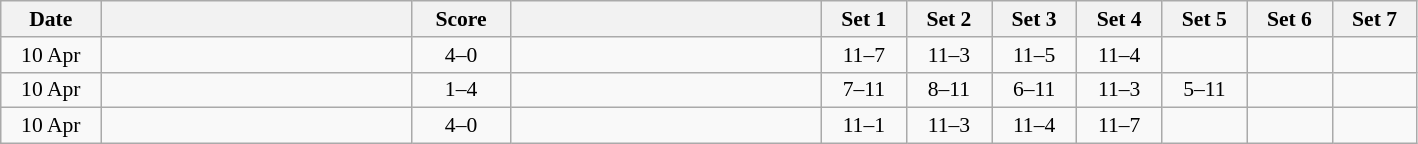<table class="wikitable" style="text-align: center; font-size:90% ">
<tr>
<th width="60">Date</th>
<th align="right" width="200"></th>
<th width="60">Score</th>
<th align="left" width="200"></th>
<th width="50">Set 1</th>
<th width="50">Set 2</th>
<th width="50">Set 3</th>
<th width="50">Set 4</th>
<th width="50">Set 5</th>
<th width="50">Set 6</th>
<th width="50">Set 7</th>
</tr>
<tr>
<td>10 Apr</td>
<td align=left><strong></strong></td>
<td align=center>4–0</td>
<td align=left></td>
<td>11–7</td>
<td>11–3</td>
<td>11–5</td>
<td>11–4</td>
<td></td>
<td></td>
<td></td>
</tr>
<tr>
<td>10 Apr</td>
<td align=left></td>
<td align=center>1–4</td>
<td align=left><strong></strong></td>
<td>7–11</td>
<td>8–11</td>
<td>6–11</td>
<td>11–3</td>
<td>5–11</td>
<td></td>
<td></td>
</tr>
<tr>
<td>10 Apr</td>
<td align=left><strong></strong></td>
<td align=center>4–0</td>
<td align=left></td>
<td>11–1</td>
<td>11–3</td>
<td>11–4</td>
<td>11–7</td>
<td></td>
<td></td>
<td></td>
</tr>
</table>
